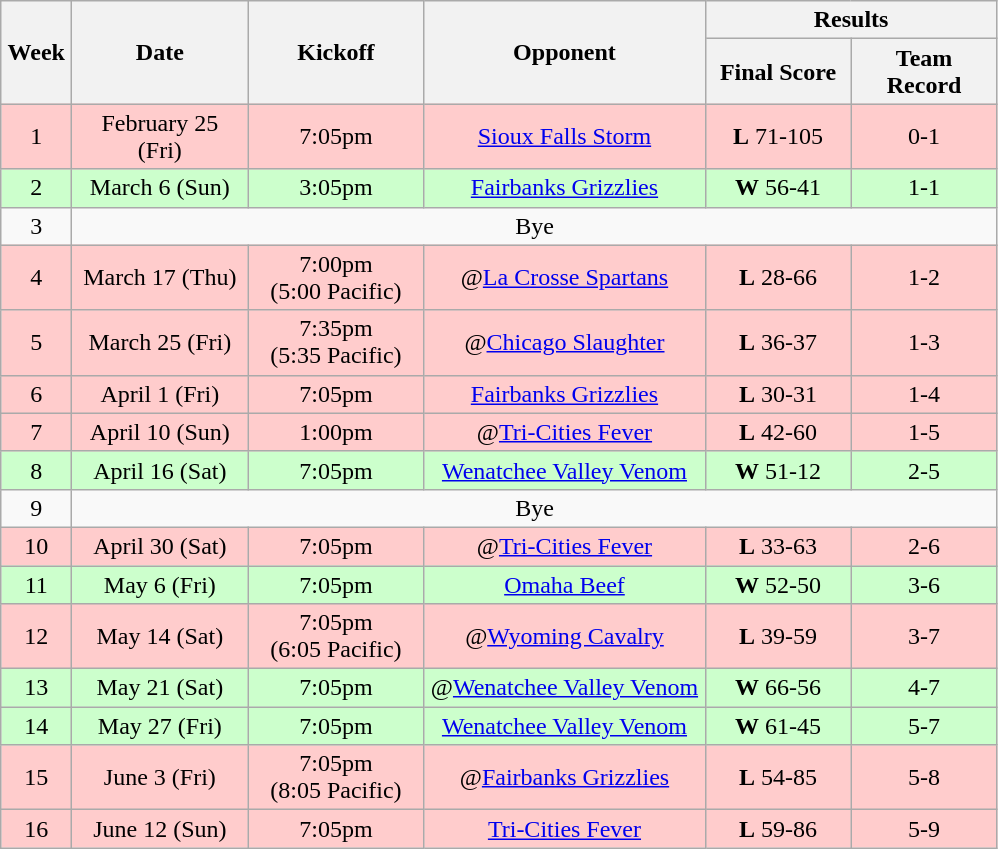<table class="wikitable">
<tr>
<th rowspan="2" width="40">Week</th>
<th rowspan="2" width="110">Date</th>
<th rowspan="2" width="110">Kickoff</th>
<th rowspan="2" width="180">Opponent</th>
<th colspan="2" width="180">Results</th>
</tr>
<tr>
<th width="90">Final Score</th>
<th width="90">Team Record</th>
</tr>
<tr align="center" bgcolor="#FFCCCC">
<td align="center">1</td>
<td align="center">February 25 (Fri)</td>
<td align="center">7:05pm</td>
<td align="center"><a href='#'>Sioux Falls Storm</a></td>
<td align="center"><strong>L</strong> 71-105</td>
<td align="center">0-1</td>
</tr>
<tr align="center" bgcolor="#CCFFCC">
<td align="center">2</td>
<td align="center">March 6 (Sun)</td>
<td align="center">3:05pm</td>
<td align="center"><a href='#'>Fairbanks Grizzlies</a></td>
<td align="center"><strong>W</strong> 56-41</td>
<td align="center">1-1</td>
</tr>
<tr>
<td align="center">3</td>
<td colSpan=5 align="center">Bye</td>
</tr>
<tr align="center" bgcolor="#FFCCCC">
<td align="center">4</td>
<td align="center">March 17 (Thu)</td>
<td align="center">7:00pm<br>(5:00 Pacific)</td>
<td align="center">@<a href='#'>La Crosse Spartans</a></td>
<td align="center"><strong>L</strong> 28-66</td>
<td align="center">1-2</td>
</tr>
<tr align="center" bgcolor="#FFCCCC">
<td align="center">5</td>
<td align="center">March 25 (Fri)</td>
<td align="center">7:35pm<br>(5:35 Pacific)</td>
<td align="center">@<a href='#'>Chicago Slaughter</a></td>
<td align="center"><strong>L</strong> 36-37</td>
<td align="center">1-3</td>
</tr>
<tr align="center" bgcolor="#FFCCCC">
<td align="center">6</td>
<td align="center">April 1 (Fri)</td>
<td align="center">7:05pm</td>
<td align="center"><a href='#'>Fairbanks Grizzlies</a></td>
<td align="center"><strong>L</strong> 30-31</td>
<td align="center">1-4</td>
</tr>
<tr align="center" bgcolor="#FFCCCC">
<td align="center">7</td>
<td align="center">April 10 (Sun)</td>
<td align="center">1:00pm</td>
<td align="center">@<a href='#'>Tri-Cities Fever</a></td>
<td align="center"><strong>L</strong> 42-60</td>
<td align="center">1-5</td>
</tr>
<tr align="center" bgcolor="#CCFFCC">
<td align="center">8</td>
<td align="center">April 16 (Sat)</td>
<td align="center">7:05pm</td>
<td align="center"><a href='#'>Wenatchee Valley Venom</a></td>
<td align="center"><strong>W</strong> 51-12</td>
<td align="center">2-5</td>
</tr>
<tr>
<td align="center">9</td>
<td colSpan=5 align="center">Bye</td>
</tr>
<tr align="center" bgcolor="#FFCCCC">
<td align="center">10</td>
<td align="center">April 30 (Sat)</td>
<td align="center">7:05pm</td>
<td align="center">@<a href='#'>Tri-Cities Fever</a></td>
<td align="center"><strong>L</strong> 33-63</td>
<td align="center">2-6</td>
</tr>
<tr align="center" bgcolor="#CCFFCC">
<td align="center">11</td>
<td align="center">May 6 (Fri)</td>
<td align="center">7:05pm</td>
<td align="center"><a href='#'>Omaha Beef</a></td>
<td align="center"><strong>W</strong> 52-50</td>
<td align="center">3-6</td>
</tr>
<tr align="center" bgcolor="#FFCCCC">
<td align="center">12</td>
<td align="center">May 14 (Sat)</td>
<td align="center">7:05pm<br>(6:05 Pacific)</td>
<td align="center">@<a href='#'>Wyoming Cavalry</a></td>
<td align="center"><strong>L</strong> 39-59</td>
<td align="center">3-7</td>
</tr>
<tr align="center" bgcolor="#CCFFCC">
<td align="center">13</td>
<td align="center">May 21 (Sat)</td>
<td align="center">7:05pm</td>
<td align="center">@<a href='#'>Wenatchee Valley Venom</a></td>
<td align="center"><strong>W</strong> 66-56</td>
<td align="center">4-7</td>
</tr>
<tr align="center" bgcolor="#CCFFCC">
<td align="center">14</td>
<td align="center">May 27 (Fri)</td>
<td align="center">7:05pm</td>
<td align="center"><a href='#'>Wenatchee Valley Venom</a></td>
<td align="center"><strong>W</strong> 61-45</td>
<td align="center">5-7</td>
</tr>
<tr align="center" bgcolor="#FFCCCC">
<td align="center">15</td>
<td align="center">June 3 (Fri)</td>
<td align="center">7:05pm<br>(8:05 Pacific)</td>
<td align="center">@<a href='#'>Fairbanks Grizzlies</a></td>
<td align="center"><strong>L</strong> 54-85</td>
<td align="center">5-8</td>
</tr>
<tr align="center" bgcolor="#FFCCCC">
<td align="center">16</td>
<td align="center">June 12 (Sun)</td>
<td align="center">7:05pm</td>
<td align="center"><a href='#'>Tri-Cities Fever</a></td>
<td align="center"><strong>L</strong> 59-86</td>
<td align="center">5-9</td>
</tr>
</table>
